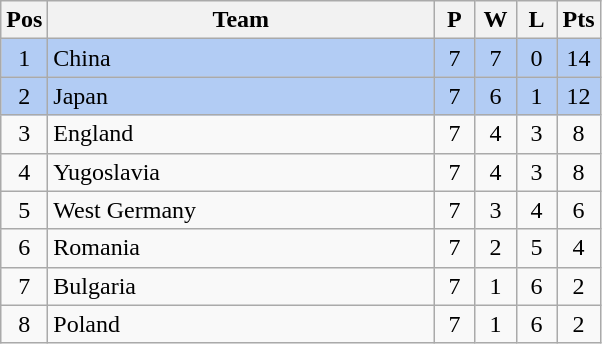<table class="wikitable" style="font-size: 100%">
<tr>
<th width=15>Pos</th>
<th width=250>Team</th>
<th width=20>P</th>
<th width=20>W</th>
<th width=20>L</th>
<th width=20>Pts</th>
</tr>
<tr align=center style="background: #b2ccf4;">
<td>1</td>
<td align="left"> China</td>
<td>7</td>
<td>7</td>
<td>0</td>
<td>14</td>
</tr>
<tr align=center style="background: #b2ccf4;">
<td>2</td>
<td align="left"> Japan</td>
<td>7</td>
<td>6</td>
<td>1</td>
<td>12</td>
</tr>
<tr align=center>
<td>3</td>
<td align="left"> England</td>
<td>7</td>
<td>4</td>
<td>3</td>
<td>8</td>
</tr>
<tr align=center>
<td>4</td>
<td align="left"> Yugoslavia</td>
<td>7</td>
<td>4</td>
<td>3</td>
<td>8</td>
</tr>
<tr align=center>
<td>5</td>
<td align="left"> West Germany</td>
<td>7</td>
<td>3</td>
<td>4</td>
<td>6</td>
</tr>
<tr align=center>
<td>6</td>
<td align="left"> Romania</td>
<td>7</td>
<td>2</td>
<td>5</td>
<td>4</td>
</tr>
<tr align=center>
<td>7</td>
<td align="left"> Bulgaria</td>
<td>7</td>
<td>1</td>
<td>6</td>
<td>2</td>
</tr>
<tr align=center>
<td>8</td>
<td align="left"> Poland</td>
<td>7</td>
<td>1</td>
<td>6</td>
<td>2</td>
</tr>
</table>
